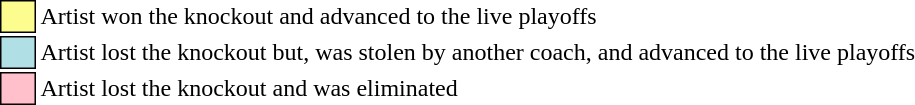<table class="toccolours" style="font-size: 100%">
<tr>
<td style="background:#fdfc8f; border:1px solid black">     </td>
<td>Artist won the knockout and advanced to the live playoffs</td>
</tr>
<tr>
<td style="background:#b0e0e6; border:1px solid black">     </td>
<td>Artist lost the knockout but, was stolen by another coach, and advanced to the live playoffs</td>
</tr>
<tr>
<td style="background: pink; border:1px solid black">     </td>
<td>Artist lost the knockout and was eliminated</td>
</tr>
</table>
